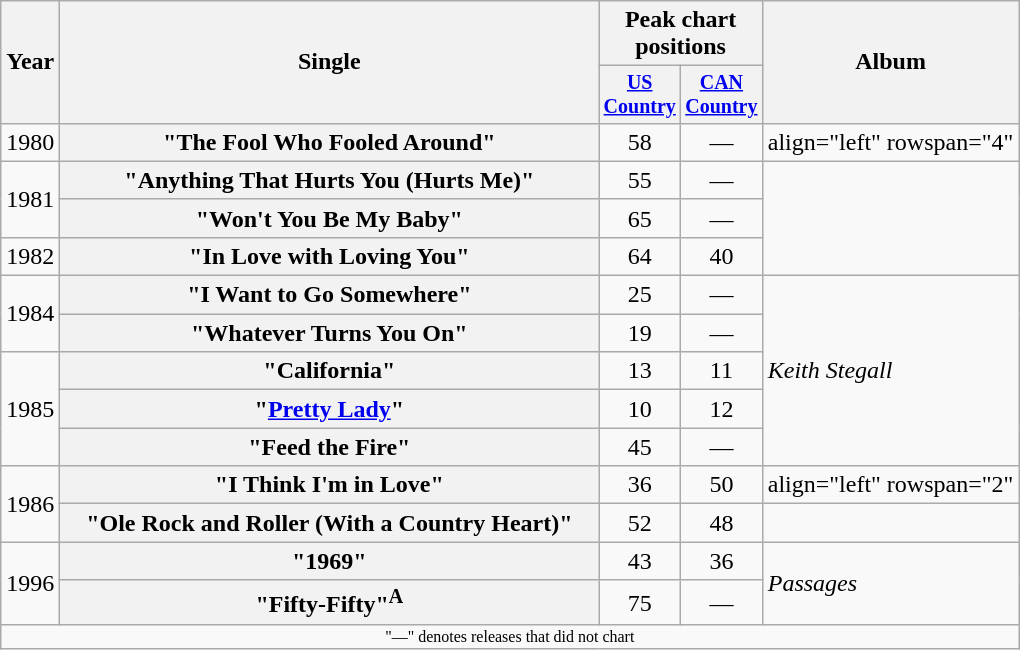<table class="wikitable plainrowheaders" style="text-align:center;">
<tr>
<th rowspan="2">Year</th>
<th rowspan="2" style="width:22em;">Single</th>
<th colspan="2">Peak chart<br>positions</th>
<th rowspan="2">Album</th>
</tr>
<tr style="font-size:smaller;">
<th width="45"><a href='#'>US Country</a></th>
<th width="45"><a href='#'>CAN Country</a></th>
</tr>
<tr>
<td>1980</td>
<th scope="row">"The Fool Who Fooled Around"</th>
<td>58</td>
<td>—</td>
<td>align="left" rowspan="4" </td>
</tr>
<tr>
<td rowspan="2">1981</td>
<th scope="row">"Anything That Hurts You (Hurts Me)"</th>
<td>55</td>
<td>—</td>
</tr>
<tr>
<th scope="row">"Won't You Be My Baby"</th>
<td>65</td>
<td>—</td>
</tr>
<tr>
<td>1982</td>
<th scope="row">"In Love with Loving You"</th>
<td>64</td>
<td>40</td>
</tr>
<tr>
<td rowspan="2">1984</td>
<th scope="row">"I Want to Go Somewhere"</th>
<td>25</td>
<td>—</td>
<td align="left" rowspan="5"><em>Keith Stegall</em></td>
</tr>
<tr>
<th scope="row">"Whatever Turns You On"</th>
<td>19</td>
<td>—</td>
</tr>
<tr>
<td rowspan="3">1985</td>
<th scope="row">"California"</th>
<td>13</td>
<td>11</td>
</tr>
<tr>
<th scope="row">"<a href='#'>Pretty Lady</a>"</th>
<td>10</td>
<td>12</td>
</tr>
<tr>
<th scope="row">"Feed the Fire"</th>
<td>45</td>
<td>—</td>
</tr>
<tr>
<td rowspan="2">1986</td>
<th scope="row">"I Think I'm in Love"</th>
<td>36</td>
<td>50</td>
<td>align="left" rowspan="2" </td>
</tr>
<tr>
<th scope="row">"Ole Rock and Roller (With a Country Heart)"</th>
<td>52</td>
<td>48</td>
</tr>
<tr>
<td rowspan="2">1996</td>
<th scope="row">"1969"</th>
<td>43</td>
<td>36</td>
<td align="left" rowspan="2"><em>Passages</em></td>
</tr>
<tr>
<th scope="row">"Fifty-Fifty"<sup>A</sup></th>
<td>75</td>
<td>—</td>
</tr>
<tr>
<td colspan="5" style="font-size:8pt">"—" denotes releases that did not chart</td>
</tr>
</table>
